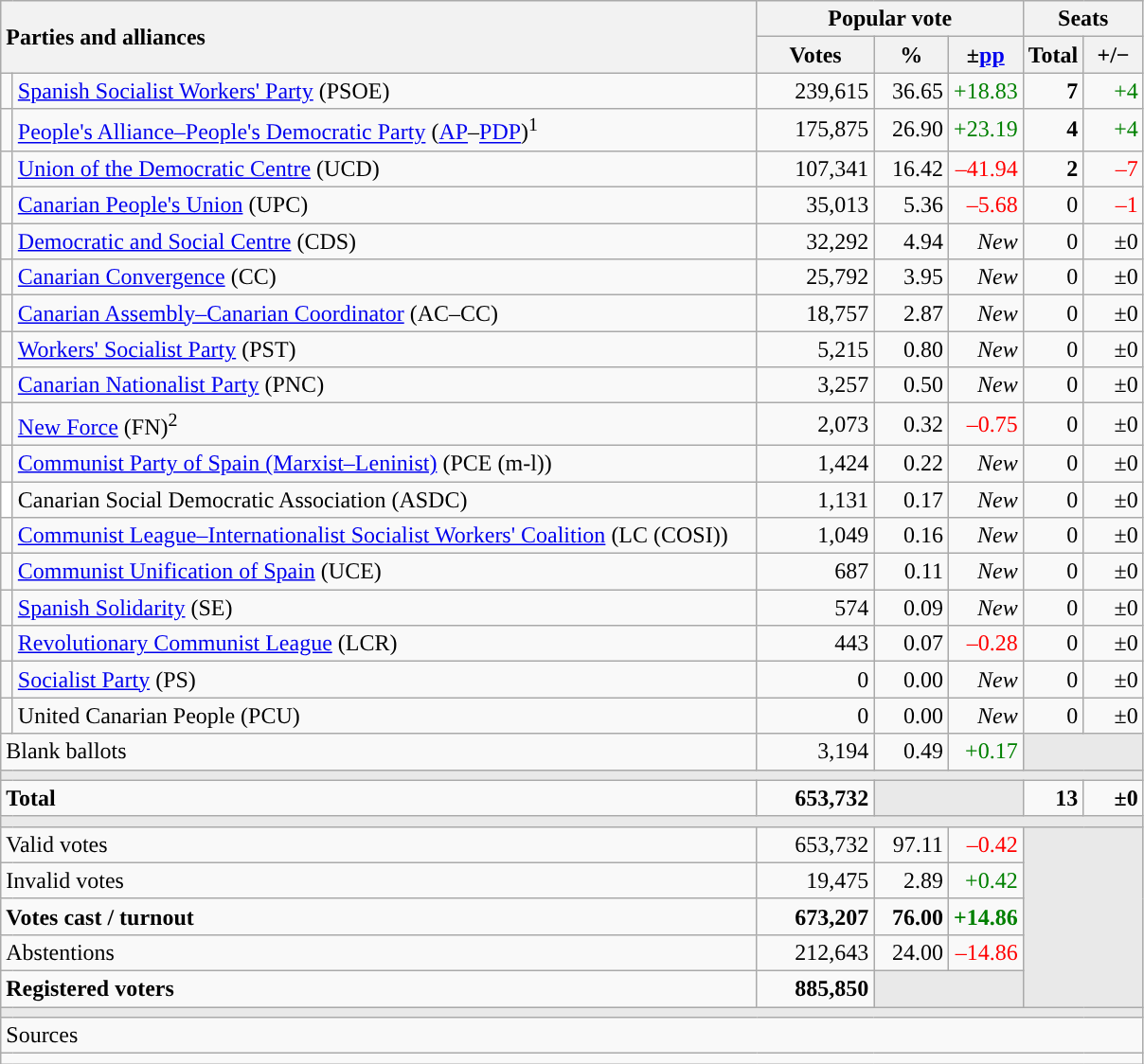<table class="wikitable" style="text-align:right;">
<tr>
<th style="text-align:left;" rowspan="2" colspan="2" width="525">Parties and alliances</th>
<th colspan="3">Popular vote</th>
<th colspan="2">Seats</th>
</tr>
<tr>
<th width="75">Votes</th>
<th width="45">%</th>
<th width="45">±<a href='#'>pp</a></th>
<th width="35">Total</th>
<th width="35">+/−</th>
</tr>
<tr>
<td width="1" style="color:inherit;background:"></td>
<td align="left"><a href='#'>Spanish Socialist Workers' Party</a> (PSOE)</td>
<td>239,615</td>
<td>36.65</td>
<td style="color:green;">+18.83</td>
<td><strong>7</strong></td>
<td style="color:green;">+4</td>
</tr>
<tr>
<td style="color:inherit;background:"></td>
<td align="left"><a href='#'>People's Alliance–People's Democratic Party</a> (<a href='#'>AP</a>–<a href='#'>PDP</a>)<sup>1</sup></td>
<td>175,875</td>
<td>26.90</td>
<td style="color:green;">+23.19</td>
<td><strong>4</strong></td>
<td style="color:green;">+4</td>
</tr>
<tr>
<td style="color:inherit;background:"></td>
<td align="left"><a href='#'>Union of the Democratic Centre</a> (UCD)</td>
<td>107,341</td>
<td>16.42</td>
<td style="color:red;">–41.94</td>
<td><strong>2</strong></td>
<td style="color:red;">–7</td>
</tr>
<tr>
<td style="color:inherit;background:"></td>
<td align="left"><a href='#'>Canarian People's Union</a> (UPC)</td>
<td>35,013</td>
<td>5.36</td>
<td style="color:red;">–5.68</td>
<td>0</td>
<td style="color:red;">–1</td>
</tr>
<tr>
<td style="color:inherit;background:"></td>
<td align="left"><a href='#'>Democratic and Social Centre</a> (CDS)</td>
<td>32,292</td>
<td>4.94</td>
<td><em>New</em></td>
<td>0</td>
<td>±0</td>
</tr>
<tr>
<td style="color:inherit;background:"></td>
<td align="left"><a href='#'>Canarian Convergence</a> (CC)</td>
<td>25,792</td>
<td>3.95</td>
<td><em>New</em></td>
<td>0</td>
<td>±0</td>
</tr>
<tr>
<td style="color:inherit;background:"></td>
<td align="left"><a href='#'>Canarian Assembly–Canarian Coordinator</a> (AC–CC)</td>
<td>18,757</td>
<td>2.87</td>
<td><em>New</em></td>
<td>0</td>
<td>±0</td>
</tr>
<tr>
<td style="color:inherit;background:"></td>
<td align="left"><a href='#'>Workers' Socialist Party</a> (PST)</td>
<td>5,215</td>
<td>0.80</td>
<td><em>New</em></td>
<td>0</td>
<td>±0</td>
</tr>
<tr>
<td style="color:inherit;background:"></td>
<td align="left"><a href='#'>Canarian Nationalist Party</a> (PNC)</td>
<td>3,257</td>
<td>0.50</td>
<td><em>New</em></td>
<td>0</td>
<td>±0</td>
</tr>
<tr>
<td style="color:inherit;background:"></td>
<td align="left"><a href='#'>New Force</a> (FN)<sup>2</sup></td>
<td>2,073</td>
<td>0.32</td>
<td style="color:red;">–0.75</td>
<td>0</td>
<td>±0</td>
</tr>
<tr>
<td style="color:inherit;background:"></td>
<td align="left"><a href='#'>Communist Party of Spain (Marxist–Leninist)</a> (PCE (m-l))</td>
<td>1,424</td>
<td>0.22</td>
<td><em>New</em></td>
<td>0</td>
<td>±0</td>
</tr>
<tr>
<td bgcolor="white"></td>
<td align="left">Canarian Social Democratic Association (ASDC)</td>
<td>1,131</td>
<td>0.17</td>
<td><em>New</em></td>
<td>0</td>
<td>±0</td>
</tr>
<tr>
<td style="color:inherit;background:"></td>
<td align="left"><a href='#'>Communist League–Internationalist Socialist Workers' Coalition</a> (LC (COSI))</td>
<td>1,049</td>
<td>0.16</td>
<td><em>New</em></td>
<td>0</td>
<td>±0</td>
</tr>
<tr>
<td style="color:inherit;background:"></td>
<td align="left"><a href='#'>Communist Unification of Spain</a> (UCE)</td>
<td>687</td>
<td>0.11</td>
<td><em>New</em></td>
<td>0</td>
<td>±0</td>
</tr>
<tr>
<td style="color:inherit;background:"></td>
<td align="left"><a href='#'>Spanish Solidarity</a> (SE)</td>
<td>574</td>
<td>0.09</td>
<td><em>New</em></td>
<td>0</td>
<td>±0</td>
</tr>
<tr>
<td style="color:inherit;background:"></td>
<td align="left"><a href='#'>Revolutionary Communist League</a> (LCR)</td>
<td>443</td>
<td>0.07</td>
<td style="color:red;">–0.28</td>
<td>0</td>
<td>±0</td>
</tr>
<tr>
<td style="color:inherit;background:"></td>
<td align="left"><a href='#'>Socialist Party</a> (PS)</td>
<td>0</td>
<td>0.00</td>
<td><em>New</em></td>
<td>0</td>
<td>±0</td>
</tr>
<tr>
<td style="color:inherit;background:"></td>
<td align="left">United Canarian People (PCU)</td>
<td>0</td>
<td>0.00</td>
<td><em>New</em></td>
<td>0</td>
<td>±0</td>
</tr>
<tr>
<td align="left" colspan="2">Blank ballots</td>
<td>3,194</td>
<td>0.49</td>
<td style="color:green;">+0.17</td>
<td bgcolor="#E9E9E9" colspan="2"></td>
</tr>
<tr>
<td colspan="7" bgcolor="#E9E9E9"></td>
</tr>
<tr style="font-weight:bold;">
<td align="left" colspan="2">Total</td>
<td>653,732</td>
<td bgcolor="#E9E9E9" colspan="2"></td>
<td>13</td>
<td>±0</td>
</tr>
<tr>
<td colspan="7" bgcolor="#E9E9E9"></td>
</tr>
<tr>
<td align="left" colspan="2">Valid votes</td>
<td>653,732</td>
<td>97.11</td>
<td style="color:red;">–0.42</td>
<td bgcolor="#E9E9E9" colspan="2" rowspan="5"></td>
</tr>
<tr>
<td align="left" colspan="2">Invalid votes</td>
<td>19,475</td>
<td>2.89</td>
<td style="color:green;">+0.42</td>
</tr>
<tr style="font-weight:bold;">
<td align="left" colspan="2">Votes cast / turnout</td>
<td>673,207</td>
<td>76.00</td>
<td style="color:green;">+14.86</td>
</tr>
<tr>
<td align="left" colspan="2">Abstentions</td>
<td>212,643</td>
<td>24.00</td>
<td style="color:red;">–14.86</td>
</tr>
<tr style="font-weight:bold;">
<td align="left" colspan="2">Registered voters</td>
<td>885,850</td>
<td bgcolor="#E9E9E9" colspan="2"></td>
</tr>
<tr>
<td colspan="7" bgcolor="#E9E9E9"></td>
</tr>
<tr>
<td align="left" colspan="7">Sources</td>
</tr>
<tr>
<td colspan="7" style="text-align:left; max-width:790px;"></td>
</tr>
</table>
